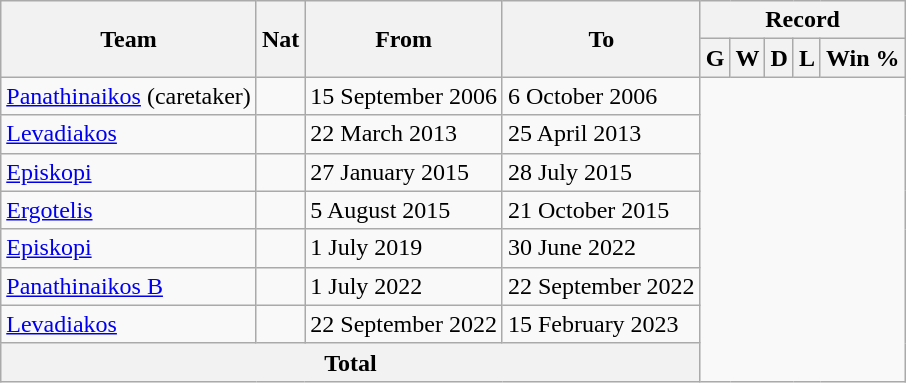<table class="wikitable" style="text-align: center">
<tr>
<th rowspan=2>Team</th>
<th rowspan=2>Nat</th>
<th rowspan=2>From</th>
<th rowspan=2>To</th>
<th colspan=5>Record</th>
</tr>
<tr>
<th>G</th>
<th>W</th>
<th>D</th>
<th>L</th>
<th>Win %</th>
</tr>
<tr>
<td align=left><a href='#'>Panathinaikos</a> (caretaker)</td>
<td></td>
<td align=left>15 September 2006</td>
<td align=left>6 October 2006<br></td>
</tr>
<tr>
<td align=left><a href='#'>Levadiakos</a></td>
<td></td>
<td align=left>22 March 2013</td>
<td align=left>25 April 2013<br></td>
</tr>
<tr>
<td align=left><a href='#'>Episkopi</a></td>
<td></td>
<td align=left>27 January 2015</td>
<td align=left>28 July 2015<br></td>
</tr>
<tr>
<td align=left><a href='#'>Ergotelis</a></td>
<td></td>
<td align=left>5 August 2015</td>
<td align=left>21 October 2015<br></td>
</tr>
<tr>
<td align=left><a href='#'>Episkopi</a></td>
<td></td>
<td align=left>1 July 2019</td>
<td align=left>30 June 2022<br></td>
</tr>
<tr>
<td align=left><a href='#'>Panathinaikos B</a></td>
<td></td>
<td align=left>1 July 2022</td>
<td align=left>22 September 2022<br></td>
</tr>
<tr>
<td align=left><a href='#'>Levadiakos</a></td>
<td></td>
<td align=left>22 September 2022</td>
<td align=left>15 February 2023<br></td>
</tr>
<tr>
<th colspan=4>Total<br></th>
</tr>
</table>
